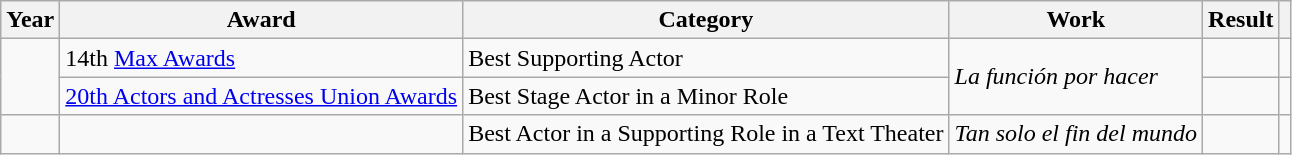<table class="wikitable sortable plainrowheaders">
<tr>
<th>Year</th>
<th>Award</th>
<th>Category</th>
<th>Work</th>
<th>Result</th>
<th scope="col" class="unsortable"></th>
</tr>
<tr>
<td rowspan = "2"></td>
<td>14th <a href='#'>Max Awards</a></td>
<td>Best Supporting Actor</td>
<td rowspan = "2"><em>La función por hacer</em></td>
<td></td>
<td></td>
</tr>
<tr>
<td><a href='#'>20th Actors and Actresses Union Awards</a></td>
<td>Best Stage Actor in a Minor Role</td>
<td></td>
<td></td>
</tr>
<tr>
<td></td>
<td></td>
<td>Best Actor in a Supporting Role in a Text Theater</td>
<td><em>Tan solo el fin del mundo</em></td>
<td></td>
<td></td>
</tr>
</table>
